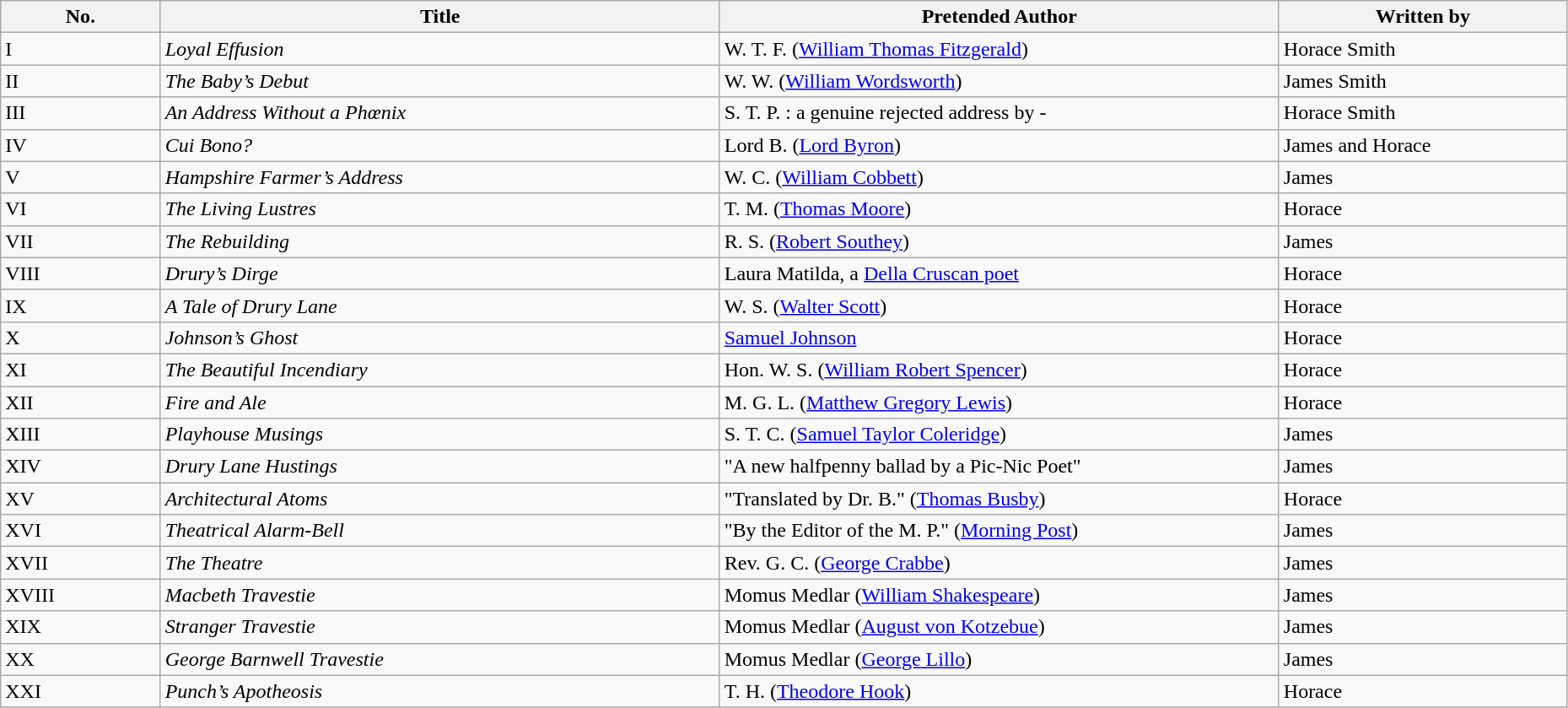<table class="wikitable" style="width:98%;">
<tr>
<th style="width:10%;">No.</th>
<th style="width:35%";>Title</th>
<th style="width:35%;">Pretended Author</th>
<th style="width:18%;">Written by</th>
</tr>
<tr>
<td>I</td>
<td><em>Loyal Effusion</em></td>
<td>W. T. F. (<a href='#'>William Thomas Fitzgerald</a>)</td>
<td>Horace Smith</td>
</tr>
<tr>
<td>II</td>
<td><em>The Baby’s Debut</em></td>
<td>W. W. (<a href='#'>William Wordsworth</a>)</td>
<td>James Smith</td>
</tr>
<tr>
<td>III</td>
<td><em>An Address Without a Phœnix</em></td>
<td>S. T. P.  : a genuine rejected address by -</td>
<td>Horace Smith</td>
</tr>
<tr>
<td>IV</td>
<td><em>Cui Bono?</em></td>
<td>Lord B. (<a href='#'>Lord Byron</a>)</td>
<td>James and Horace</td>
</tr>
<tr>
<td>V</td>
<td><em>Hampshire Farmer’s Address</em></td>
<td>W. C. (<a href='#'>William Cobbett</a>)</td>
<td>James</td>
</tr>
<tr>
<td>VI</td>
<td><em>The Living Lustres</em></td>
<td>T. M. (<a href='#'>Thomas Moore</a>)</td>
<td>Horace</td>
</tr>
<tr>
<td>VII</td>
<td><em>The Rebuilding</em></td>
<td>R. S. (<a href='#'>Robert Southey</a>)</td>
<td>James</td>
</tr>
<tr>
<td>VIII</td>
<td><em>Drury’s Dirge</em></td>
<td>Laura Matilda, a <a href='#'>Della Cruscan poet</a></td>
<td>Horace</td>
</tr>
<tr>
<td>IX</td>
<td><em>A Tale of Drury Lane</em></td>
<td>W. S. (<a href='#'>Walter Scott</a>)</td>
<td>Horace</td>
</tr>
<tr>
<td>X</td>
<td><em>Johnson’s Ghost</em></td>
<td><a href='#'>Samuel Johnson</a></td>
<td>Horace</td>
</tr>
<tr>
<td>XI</td>
<td><em>The Beautiful Incendiary</em></td>
<td>Hon. W. S. (<a href='#'>William Robert Spencer</a>)</td>
<td>Horace</td>
</tr>
<tr>
<td>XII</td>
<td><em>Fire and Ale</em></td>
<td>M. G. L. (<a href='#'>Matthew Gregory Lewis</a>)</td>
<td>Horace</td>
</tr>
<tr>
<td>XIII</td>
<td><em>Playhouse Musings</em></td>
<td>S. T. C. (<a href='#'>Samuel Taylor Coleridge</a>)</td>
<td>James</td>
</tr>
<tr>
<td>XIV</td>
<td><em>Drury Lane Hustings</em></td>
<td>"A new halfpenny ballad by a Pic-Nic Poet"</td>
<td>James</td>
</tr>
<tr>
<td>XV</td>
<td><em>Architectural Atoms</em></td>
<td>"Translated by Dr. B." (<a href='#'>Thomas Busby</a>)</td>
<td>Horace</td>
</tr>
<tr>
<td>XVI</td>
<td><em>Theatrical Alarm-Bell</em></td>
<td>"By the Editor of the M. P." (<a href='#'>Morning Post</a>)</td>
<td>James</td>
</tr>
<tr>
<td>XVII</td>
<td><em>The Theatre</em></td>
<td>Rev. G. C. (<a href='#'>George Crabbe</a>)</td>
<td>James</td>
</tr>
<tr>
<td>XVIII</td>
<td><em>Macbeth Travestie</em></td>
<td>Momus Medlar (<a href='#'>William Shakespeare</a>)</td>
<td>James</td>
</tr>
<tr>
<td>XIX</td>
<td><em>Stranger Travestie</em></td>
<td>Momus Medlar (<a href='#'>August von Kotzebue</a>)</td>
<td>James</td>
</tr>
<tr>
<td>XX</td>
<td><em>George Barnwell Travestie</em></td>
<td>Momus Medlar (<a href='#'>George Lillo</a>)</td>
<td>James</td>
</tr>
<tr>
<td>XXI</td>
<td><em>Punch’s Apotheosis</em></td>
<td>T. H. (<a href='#'>Theodore Hook</a>)</td>
<td>Horace</td>
</tr>
</table>
